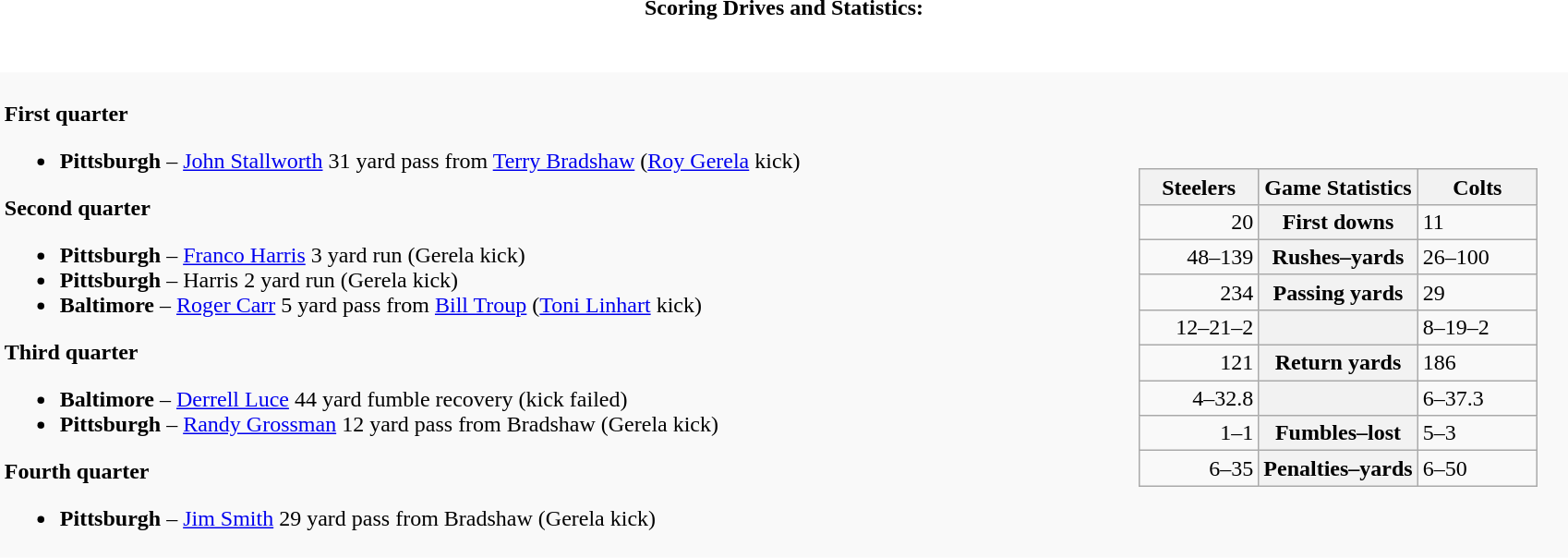<table class="toccolours collapsible collapsed"  style="width:90%; margin:auto;">
<tr>
<th>Scoring Drives and Statistics:</th>
</tr>
<tr>
<td><br><table border="0"  style="width:100%; background:#f9f9f9; margin:1em auto 1em auto;">
<tr>
<td><br><strong>First quarter</strong><ul><li><strong>Pittsburgh</strong> – <a href='#'>John Stallworth</a> 31 yard pass from <a href='#'>Terry Bradshaw</a> (<a href='#'>Roy Gerela</a> kick)</li></ul><strong>Second quarter</strong><ul><li><strong>Pittsburgh</strong> – <a href='#'>Franco Harris</a> 3 yard run (Gerela kick)</li><li><strong>Pittsburgh</strong> – Harris 2 yard run (Gerela kick)</li><li><strong>Baltimore</strong> – <a href='#'>Roger Carr</a> 5 yard pass from <a href='#'>Bill Troup</a> (<a href='#'>Toni Linhart</a> kick)</li></ul><strong>Third quarter</strong><ul><li><strong>Baltimore</strong> – <a href='#'>Derrell Luce</a> 44 yard fumble recovery (kick failed)</li><li><strong>Pittsburgh</strong> – <a href='#'>Randy Grossman</a> 12 yard pass from Bradshaw (Gerela kick)</li></ul><strong>Fourth quarter</strong><ul><li><strong>Pittsburgh</strong> – <a href='#'>Jim Smith</a> 29 yard pass from Bradshaw (Gerela kick)</li></ul></td>
<td><br><table class="wikitable" style="margin: 1em auto 1em auto">
<tr>
<th style="width:30%;">Steelers</th>
<th style="width:40%;">Game Statistics</th>
<th style="width:30%;">Colts</th>
</tr>
<tr>
<td style="text-align:right;">20</td>
<th>First downs</th>
<td>11</td>
</tr>
<tr>
<td style="text-align:right;">48–139</td>
<th>Rushes–yards</th>
<td>26–100</td>
</tr>
<tr>
<td style="text-align:right;">234</td>
<th>Passing yards</th>
<td>29</td>
</tr>
<tr>
<td style="text-align:right;">12–21–2</td>
<th></th>
<td>8–19–2</td>
</tr>
<tr>
<td style="text-align:right;">121</td>
<th>Return yards</th>
<td>186</td>
</tr>
<tr>
<td style="text-align:right;">4–32.8</td>
<th></th>
<td>6–37.3</td>
</tr>
<tr>
<td style="text-align:right;">1–1</td>
<th>Fumbles–lost</th>
<td>5–3</td>
</tr>
<tr>
<td style="text-align:right;">6–35</td>
<th>Penalties–yards</th>
<td>6–50</td>
</tr>
</table>
</td>
</tr>
</table>
</td>
</tr>
</table>
